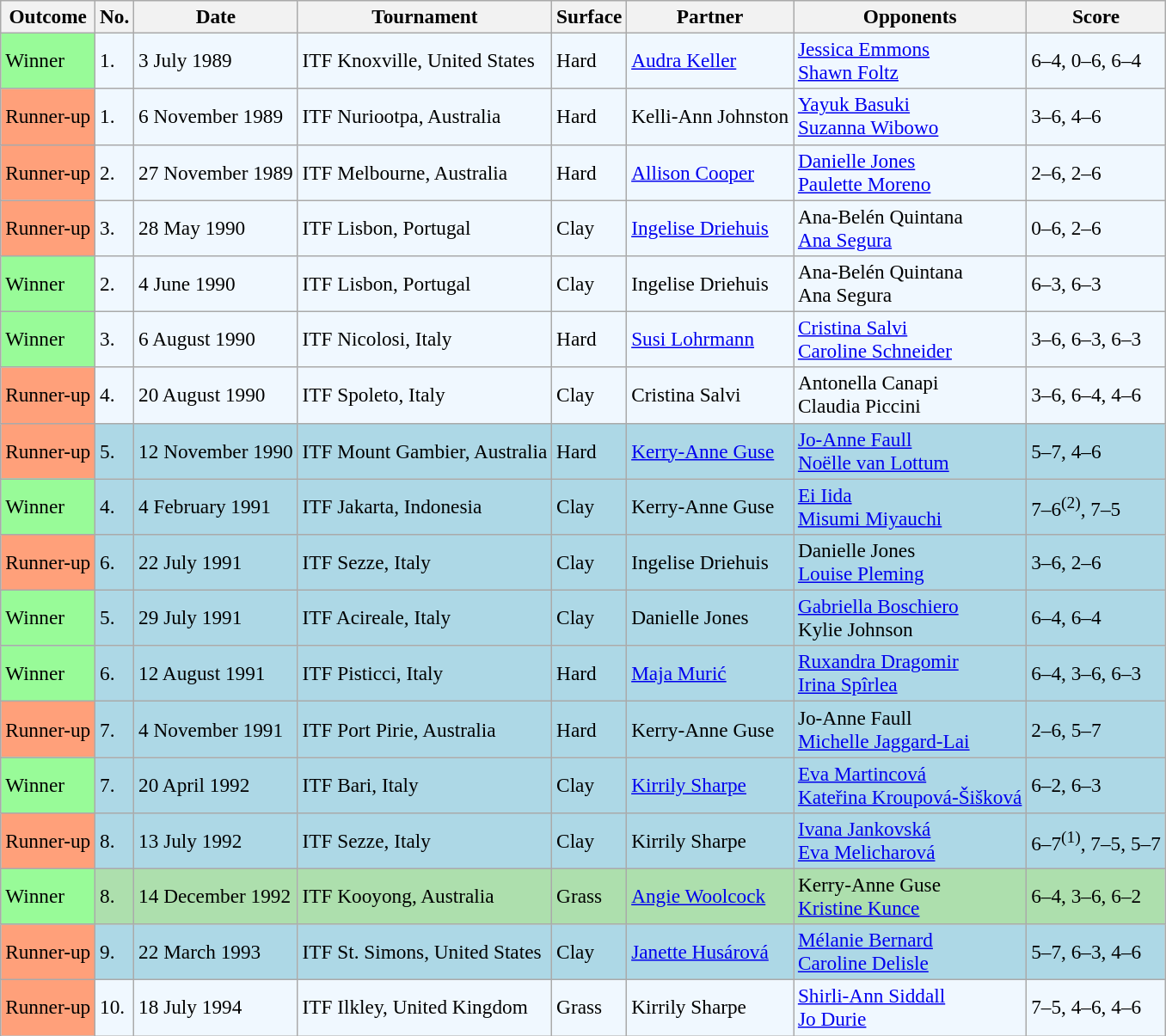<table class="sortable wikitable" style=font-size:97%>
<tr>
<th>Outcome</th>
<th>No.</th>
<th>Date</th>
<th>Tournament</th>
<th>Surface</th>
<th>Partner</th>
<th>Opponents</th>
<th>Score</th>
</tr>
<tr style="background:#f0f8ff;">
<td bgcolor="98FB98">Winner</td>
<td>1.</td>
<td>3 July 1989</td>
<td>ITF Knoxville, United States</td>
<td>Hard</td>
<td> <a href='#'>Audra Keller</a></td>
<td> <a href='#'>Jessica Emmons</a> <br>  <a href='#'>Shawn Foltz</a></td>
<td>6–4, 0–6, 6–4</td>
</tr>
<tr style="background:#f0f8ff;">
<td bgcolor="FFA07A">Runner-up</td>
<td>1.</td>
<td>6 November 1989</td>
<td>ITF Nuriootpa, Australia</td>
<td>Hard</td>
<td> Kelli-Ann Johnston</td>
<td> <a href='#'>Yayuk Basuki</a> <br>  <a href='#'>Suzanna Wibowo</a></td>
<td>3–6, 4–6</td>
</tr>
<tr bgcolor="#f0f8ff">
<td style="background:#ffa07a;">Runner-up</td>
<td>2.</td>
<td>27 November 1989</td>
<td>ITF Melbourne, Australia</td>
<td>Hard</td>
<td> <a href='#'>Allison Cooper</a></td>
<td> <a href='#'>Danielle Jones</a> <br>  <a href='#'>Paulette Moreno</a></td>
<td>2–6, 2–6</td>
</tr>
<tr style="background:#f0f8ff;">
<td style="background:#ffa07a;">Runner-up</td>
<td>3.</td>
<td>28 May 1990</td>
<td>ITF Lisbon, Portugal</td>
<td>Clay</td>
<td> <a href='#'>Ingelise Driehuis</a></td>
<td> Ana-Belén Quintana <br>  <a href='#'>Ana Segura</a></td>
<td>0–6, 2–6</td>
</tr>
<tr style="background:#f0f8ff;">
<td bgcolor="98FB98">Winner</td>
<td>2.</td>
<td>4 June 1990</td>
<td>ITF Lisbon, Portugal</td>
<td>Clay</td>
<td> Ingelise Driehuis</td>
<td> Ana-Belén Quintana <br>  Ana Segura</td>
<td>6–3, 6–3</td>
</tr>
<tr style="background:#f0f8ff;">
<td style="background:#98fb98;">Winner</td>
<td>3.</td>
<td>6 August 1990</td>
<td>ITF Nicolosi, Italy</td>
<td>Hard</td>
<td> <a href='#'>Susi Lohrmann</a></td>
<td> <a href='#'>Cristina Salvi</a> <br>  <a href='#'>Caroline Schneider</a></td>
<td>3–6, 6–3, 6–3</td>
</tr>
<tr bgcolor="#f0f8ff">
<td style="background:#ffa07a;">Runner-up</td>
<td>4.</td>
<td>20 August 1990</td>
<td>ITF Spoleto, Italy</td>
<td>Clay</td>
<td> Cristina Salvi</td>
<td> Antonella Canapi <br>  Claudia Piccini</td>
<td>3–6, 6–4, 4–6</td>
</tr>
<tr bgcolor="lightblue">
<td style="background:#ffa07a;">Runner-up</td>
<td>5.</td>
<td>12 November 1990</td>
<td>ITF Mount Gambier, Australia</td>
<td>Hard</td>
<td> <a href='#'>Kerry-Anne Guse</a></td>
<td> <a href='#'>Jo-Anne Faull</a> <br>  <a href='#'>Noëlle van Lottum</a></td>
<td>5–7, 4–6</td>
</tr>
<tr bgcolor="lightblue">
<td bgcolor="98FB98">Winner</td>
<td>4.</td>
<td>4 February 1991</td>
<td>ITF Jakarta, Indonesia</td>
<td>Clay</td>
<td> Kerry-Anne Guse</td>
<td> <a href='#'>Ei Iida</a> <br>  <a href='#'>Misumi Miyauchi</a></td>
<td>7–6<sup>(2)</sup>, 7–5</td>
</tr>
<tr style="background:lightblue;">
<td style="background:#ffa07a;">Runner-up</td>
<td>6.</td>
<td>22 July 1991</td>
<td>ITF Sezze, Italy</td>
<td>Clay</td>
<td> Ingelise Driehuis</td>
<td> Danielle Jones <br>  <a href='#'>Louise Pleming</a></td>
<td>3–6, 2–6</td>
</tr>
<tr bgcolor="lightblue">
<td bgcolor="98FB98">Winner</td>
<td>5.</td>
<td>29 July 1991</td>
<td>ITF Acireale, Italy</td>
<td>Clay</td>
<td> Danielle Jones</td>
<td> <a href='#'>Gabriella Boschiero</a> <br>  Kylie Johnson</td>
<td>6–4, 6–4</td>
</tr>
<tr bgcolor="lightblue">
<td bgcolor="98FB98">Winner</td>
<td>6.</td>
<td>12 August 1991</td>
<td>ITF Pisticci, Italy</td>
<td>Hard</td>
<td> <a href='#'>Maja Murić</a></td>
<td> <a href='#'>Ruxandra Dragomir</a> <br>  <a href='#'>Irina Spîrlea</a></td>
<td>6–4, 3–6, 6–3</td>
</tr>
<tr bgcolor="lightblue">
<td bgcolor="FFA07A">Runner-up</td>
<td>7.</td>
<td>4 November 1991</td>
<td>ITF Port Pirie, Australia</td>
<td>Hard</td>
<td> Kerry-Anne Guse</td>
<td> Jo-Anne Faull <br>  <a href='#'>Michelle Jaggard-Lai</a></td>
<td>2–6, 5–7</td>
</tr>
<tr style="background:lightblue;">
<td bgcolor="98FB98">Winner</td>
<td>7.</td>
<td>20 April 1992</td>
<td>ITF Bari, Italy</td>
<td>Clay</td>
<td> <a href='#'>Kirrily Sharpe</a></td>
<td> <a href='#'>Eva Martincová</a> <br>  <a href='#'>Kateřina Kroupová-Šišková</a></td>
<td>6–2, 6–3</td>
</tr>
<tr style="background:lightblue;">
<td style="background:#ffa07a;">Runner-up</td>
<td>8.</td>
<td>13 July 1992</td>
<td>ITF Sezze, Italy</td>
<td>Clay</td>
<td> Kirrily Sharpe</td>
<td> <a href='#'>Ivana Jankovská</a> <br>  <a href='#'>Eva Melicharová</a></td>
<td>6–7<sup>(1)</sup>, 7–5, 5–7</td>
</tr>
<tr bgcolor="#addfad">
<td bgcolor="98FB98">Winner</td>
<td>8.</td>
<td>14 December 1992</td>
<td>ITF Kooyong, Australia</td>
<td>Grass</td>
<td> <a href='#'>Angie Woolcock</a></td>
<td> Kerry-Anne Guse <br>  <a href='#'>Kristine Kunce</a></td>
<td>6–4, 3–6, 6–2</td>
</tr>
<tr bgcolor="lightblue">
<td style="background:#ffa07a;">Runner-up</td>
<td>9.</td>
<td>22 March 1993</td>
<td>ITF St. Simons, United States</td>
<td>Clay</td>
<td> <a href='#'>Janette Husárová</a></td>
<td> <a href='#'>Mélanie Bernard</a> <br>  <a href='#'>Caroline Delisle</a></td>
<td>5–7, 6–3, 4–6</td>
</tr>
<tr style="background:#f0f8ff;">
<td bgcolor="FFA07A">Runner-up</td>
<td>10.</td>
<td>18 July 1994</td>
<td>ITF Ilkley, United Kingdom</td>
<td>Grass</td>
<td> Kirrily Sharpe</td>
<td> <a href='#'>Shirli-Ann Siddall</a> <br>  <a href='#'>Jo Durie</a></td>
<td>7–5, 4–6, 4–6</td>
</tr>
</table>
